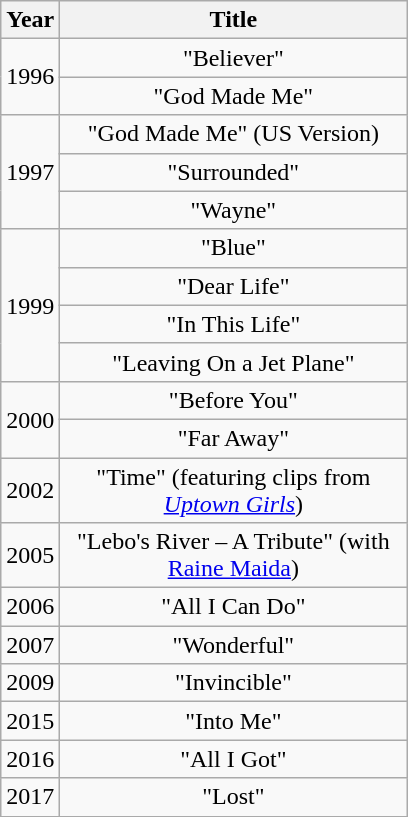<table class="wikitable plainrowheaders" style="text-align:center;">
<tr>
<th scope="col">Year</th>
<th scope="col" style="width:14em;">Title</th>
</tr>
<tr>
<td rowspan="2">1996</td>
<td>"Believer"</td>
</tr>
<tr>
<td>"God Made Me"</td>
</tr>
<tr>
<td rowspan="3">1997</td>
<td>"God Made Me" (US Version)</td>
</tr>
<tr>
<td>"Surrounded"</td>
</tr>
<tr>
<td>"Wayne"</td>
</tr>
<tr>
<td rowspan="4">1999</td>
<td>"Blue"</td>
</tr>
<tr>
<td>"Dear Life"</td>
</tr>
<tr>
<td>"In This Life"</td>
</tr>
<tr>
<td>"Leaving On a Jet Plane"</td>
</tr>
<tr>
<td rowspan="2">2000</td>
<td>"Before You"</td>
</tr>
<tr>
<td>"Far Away"</td>
</tr>
<tr>
<td>2002</td>
<td>"Time" (featuring clips from <em><a href='#'>Uptown Girls</a></em>)</td>
</tr>
<tr>
<td>2005</td>
<td>"Lebo's River – A Tribute" (with <a href='#'>Raine Maida</a>)</td>
</tr>
<tr>
<td>2006</td>
<td>"All I Can Do"</td>
</tr>
<tr>
<td>2007</td>
<td>"Wonderful"</td>
</tr>
<tr>
<td>2009</td>
<td>"Invincible"</td>
</tr>
<tr>
<td>2015</td>
<td>"Into Me"</td>
</tr>
<tr>
<td>2016</td>
<td>"All I Got"</td>
</tr>
<tr>
<td>2017</td>
<td>"Lost"</td>
</tr>
<tr>
</tr>
</table>
